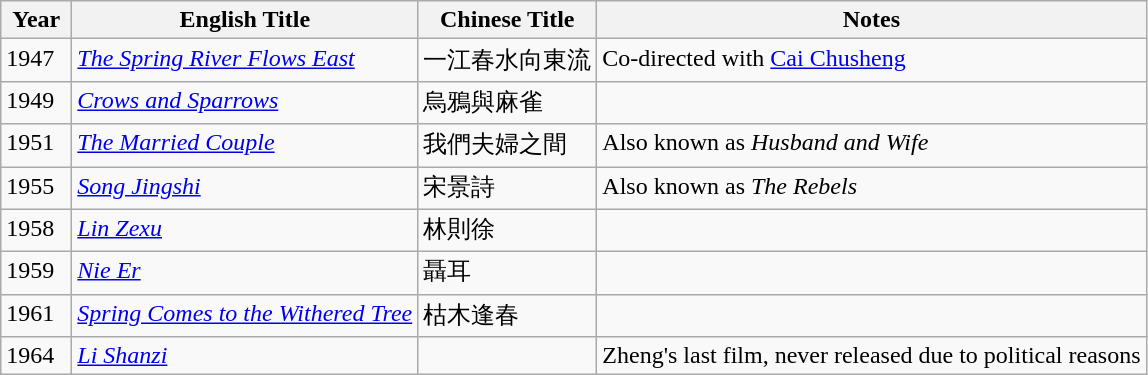<table class="wikitable">
<tr>
<th align="left" valign="top" width="40">Year</th>
<th align="left" valign="top">English Title</th>
<th align="left" valign="top">Chinese Title</th>
<th align="left" valign="top">Notes</th>
</tr>
<tr>
<td align="left" valign="top">1947</td>
<td align="left" valign="top"><em><a href='#'>The Spring River Flows East</a></em></td>
<td align="left" valign="top">一江春水向東流</td>
<td align="left" valign="top">Co-directed with <a href='#'>Cai Chusheng</a></td>
</tr>
<tr>
<td align="left" valign="top">1949</td>
<td align="left" valign="top"><em><a href='#'>Crows and Sparrows</a></em></td>
<td align="left" valign="top">烏鴉與麻雀</td>
<td align="left" valign="top"></td>
</tr>
<tr>
<td align="left" valign="top">1951</td>
<td align="left" valign="top"><em><a href='#'>The Married Couple</a></em></td>
<td align="left" valign="top">我們夫婦之間</td>
<td align="left" valign="top">Also known as <em>Husband and Wife</em></td>
</tr>
<tr>
<td align="left" valign="top">1955</td>
<td align="left" valign="top"><em><a href='#'>Song Jingshi</a></em></td>
<td align="left" valign="top">宋景詩</td>
<td align="left" valign="top">Also known as <em>The Rebels</em></td>
</tr>
<tr>
<td align="left" valign="top">1958</td>
<td align="left" valign="top"><em><a href='#'>Lin Zexu</a></em></td>
<td align="left" valign="top">林則徐</td>
<td align="left" valign="top"></td>
</tr>
<tr>
<td align="left" valign="top">1959</td>
<td align="left" valign="top"><em><a href='#'>Nie Er</a></em></td>
<td align="left" valign="top">聶耳</td>
<td align="left" valign="top"></td>
</tr>
<tr>
<td align="left" valign="top">1961</td>
<td align="left" valign="top"><em><a href='#'>Spring Comes to the Withered Tree</a></em></td>
<td align="left" valign="top">枯木逢春</td>
<td align="left" valign="top"></td>
</tr>
<tr>
<td align="left" valign="top">1964</td>
<td align="left" valign="top"><em><a href='#'>Li Shanzi</a></em></td>
<td align="left" valign="top"></td>
<td align="left" valign="top">Zheng's last film, never released due to political reasons</td>
</tr>
</table>
